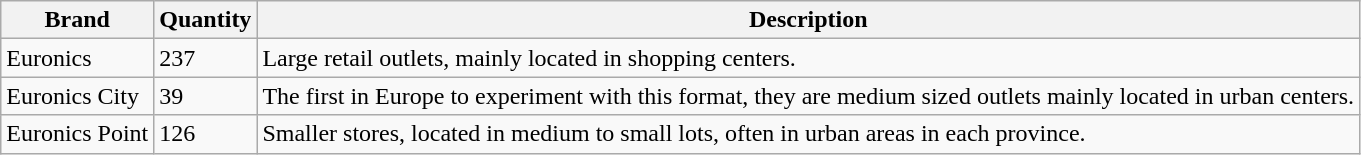<table class="wikitable">
<tr>
<th>Brand</th>
<th>Quantity</th>
<th>Description</th>
</tr>
<tr>
<td>Euronics</td>
<td>237</td>
<td>Large retail outlets, mainly located in shopping centers.</td>
</tr>
<tr>
<td>Euronics City</td>
<td>39</td>
<td>The first in Europe to experiment with this format, they are medium sized outlets mainly located in urban centers.</td>
</tr>
<tr>
<td>Euronics Point</td>
<td>126</td>
<td>Smaller stores, located in medium to small lots, often in urban areas in each province.</td>
</tr>
</table>
